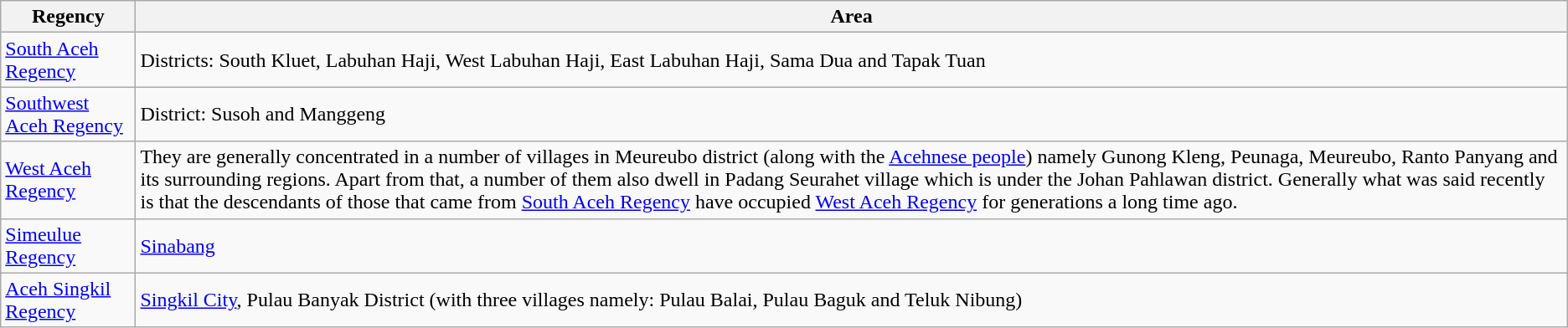<table class="wikitable">
<tr>
<th>Regency</th>
<th>Area</th>
</tr>
<tr>
<td><a href='#'>South Aceh Regency</a></td>
<td>Districts: South Kluet, Labuhan Haji, West Labuhan Haji, East Labuhan Haji, Sama Dua and Tapak Tuan</td>
</tr>
<tr>
<td><a href='#'>Southwest Aceh Regency</a></td>
<td>District: Susoh and Manggeng</td>
</tr>
<tr>
<td><a href='#'>West Aceh Regency</a></td>
<td>They are generally concentrated in a number of villages in Meureubo district (along with the <a href='#'>Acehnese people</a>) namely Gunong Kleng, Peunaga, Meureubo, Ranto Panyang and its surrounding regions. Apart from that, a number of them also dwell in Padang Seurahet village which is under the Johan Pahlawan district. Generally what was said recently is that the descendants of those that came from <a href='#'>South Aceh Regency</a> have occupied <a href='#'>West Aceh Regency</a> for generations a long time ago.</td>
</tr>
<tr>
<td><a href='#'>Simeulue Regency</a></td>
<td><a href='#'>Sinabang</a></td>
</tr>
<tr>
<td><a href='#'>Aceh Singkil Regency</a></td>
<td><a href='#'>Singkil City</a>, Pulau Banyak District (with three villages namely: Pulau Balai, Pulau Baguk and Teluk Nibung)</td>
</tr>
</table>
